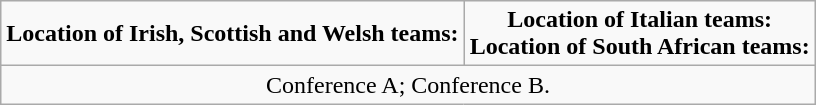<table class="wikitable" style="text-align:center; margin: 1em auto;">
<tr>
<td><strong>Location of Irish, Scottish and Welsh teams:</strong><br></td>
<td><strong>Location of Italian teams:</strong><br>

<strong>Location of South African teams:</strong>

</td>
</tr>
<tr |mark=Disc Plain yellow dark.svg|>
<td colspan="2"> Conference A;  Conference B.</td>
</tr>
</table>
